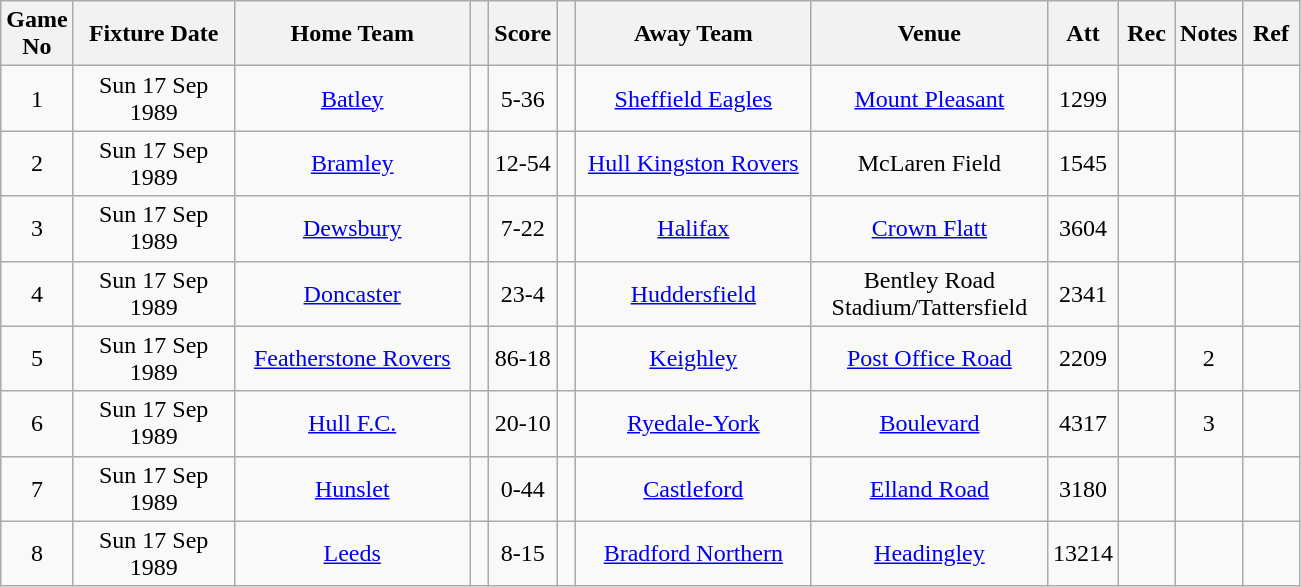<table class="wikitable" style="text-align:center;">
<tr>
<th width=20 abbr="No">Game No</th>
<th width=100 abbr="Date">Fixture Date</th>
<th width=150 abbr="Home Team">Home Team</th>
<th width=5 abbr="space"></th>
<th width=20 abbr="Score">Score</th>
<th width=5 abbr="space"></th>
<th width=150 abbr="Away Team">Away Team</th>
<th width=150 abbr="Venue">Venue</th>
<th width=30 abbr="Att">Att</th>
<th width=30 abbr="Rec">Rec</th>
<th width=20 abbr="Notes">Notes</th>
<th width=30 abbr="Ref">Ref</th>
</tr>
<tr>
<td>1</td>
<td>Sun 17 Sep 1989</td>
<td><a href='#'>Batley</a></td>
<td></td>
<td>5-36</td>
<td></td>
<td><a href='#'>Sheffield Eagles</a></td>
<td><a href='#'>Mount Pleasant</a></td>
<td>1299</td>
<td></td>
<td></td>
<td></td>
</tr>
<tr>
<td>2</td>
<td>Sun 17 Sep 1989</td>
<td><a href='#'>Bramley</a></td>
<td></td>
<td>12-54</td>
<td></td>
<td><a href='#'>Hull Kingston Rovers</a></td>
<td>McLaren Field</td>
<td>1545</td>
<td></td>
<td></td>
<td></td>
</tr>
<tr>
<td>3</td>
<td>Sun 17 Sep 1989</td>
<td><a href='#'>Dewsbury</a></td>
<td></td>
<td>7-22</td>
<td></td>
<td><a href='#'>Halifax</a></td>
<td><a href='#'>Crown Flatt</a></td>
<td>3604</td>
<td></td>
<td></td>
<td></td>
</tr>
<tr>
<td>4</td>
<td>Sun 17 Sep 1989</td>
<td><a href='#'>Doncaster</a></td>
<td></td>
<td>23-4</td>
<td></td>
<td><a href='#'>Huddersfield</a></td>
<td>Bentley Road Stadium/Tattersfield</td>
<td>2341</td>
<td></td>
<td></td>
<td></td>
</tr>
<tr>
<td>5</td>
<td>Sun 17 Sep 1989</td>
<td><a href='#'>Featherstone Rovers</a></td>
<td></td>
<td>86-18</td>
<td></td>
<td><a href='#'>Keighley</a></td>
<td><a href='#'>Post Office Road</a></td>
<td>2209</td>
<td></td>
<td>2</td>
<td></td>
</tr>
<tr>
<td>6</td>
<td>Sun 17 Sep 1989</td>
<td><a href='#'>Hull F.C.</a></td>
<td></td>
<td>20-10</td>
<td></td>
<td><a href='#'>Ryedale-York</a></td>
<td><a href='#'>Boulevard</a></td>
<td>4317</td>
<td></td>
<td>3</td>
<td></td>
</tr>
<tr>
<td>7</td>
<td>Sun 17 Sep 1989</td>
<td><a href='#'>Hunslet</a></td>
<td></td>
<td>0-44</td>
<td></td>
<td><a href='#'>Castleford</a></td>
<td><a href='#'>Elland Road</a></td>
<td>3180</td>
<td></td>
<td></td>
<td></td>
</tr>
<tr>
<td>8</td>
<td>Sun 17 Sep 1989</td>
<td><a href='#'>Leeds</a></td>
<td></td>
<td>8-15</td>
<td></td>
<td><a href='#'>Bradford Northern</a></td>
<td><a href='#'>Headingley</a></td>
<td>13214</td>
<td></td>
<td></td>
<td></td>
</tr>
</table>
